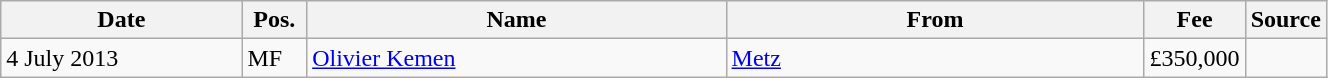<table class="wikitable" style="width:70%;">
<tr>
<th style="width:20%;">Date</th>
<th style="width:5%;">Pos.</th>
<th style="width:35%;">Name</th>
<th style="width:35%;">From</th>
<th style="width:15%;">Fee</th>
<th style="width:10%;">Source</th>
</tr>
<tr>
<td>4 July 2013</td>
<td>MF</td>
<td> <a href='#'>Olivier Kemen</a></td>
<td><a href='#'>Metz</a></td>
<td>£350,000</td>
<td></td>
</tr>
</table>
